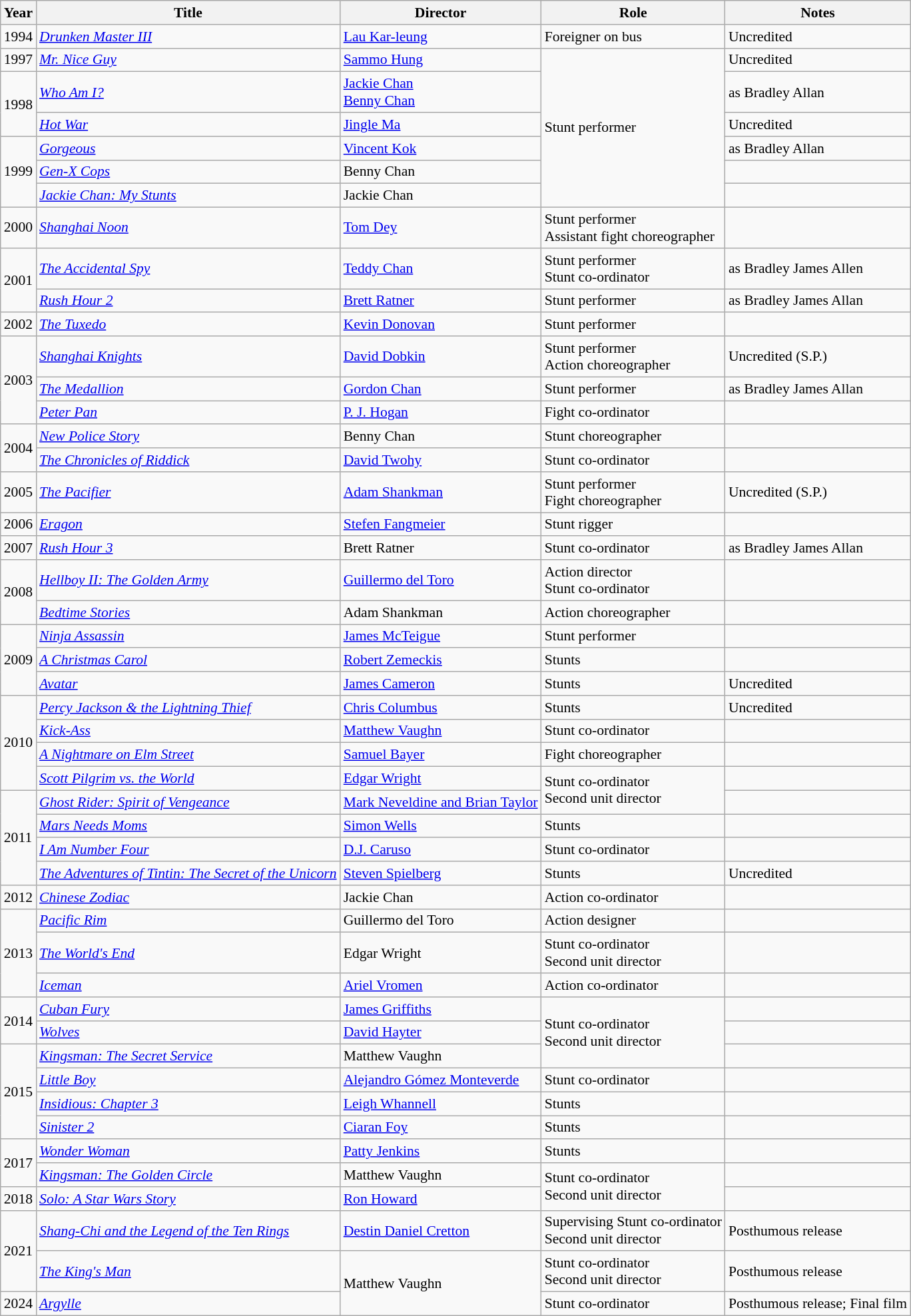<table class="wikitable" style="font-size:90%">
<tr style="text-align:center;">
<th>Year</th>
<th>Title</th>
<th>Director</th>
<th>Role</th>
<th>Notes</th>
</tr>
<tr>
<td>1994</td>
<td><em><a href='#'>Drunken Master III</a></em></td>
<td><a href='#'>Lau Kar-leung</a></td>
<td>Foreigner on bus</td>
<td>Uncredited</td>
</tr>
<tr>
<td>1997</td>
<td><em><a href='#'>Mr. Nice Guy</a></em></td>
<td><a href='#'>Sammo Hung</a></td>
<td rowspan="6">Stunt performer</td>
<td>Uncredited</td>
</tr>
<tr>
<td rowspan="2">1998</td>
<td><em><a href='#'>Who Am I?</a></em></td>
<td><a href='#'>Jackie Chan</a><br><a href='#'>Benny Chan</a></td>
<td>as Bradley Allan</td>
</tr>
<tr>
<td><em><a href='#'>Hot War</a></em></td>
<td><a href='#'>Jingle Ma</a></td>
<td>Uncredited</td>
</tr>
<tr>
<td rowspan="3">1999</td>
<td><em><a href='#'>Gorgeous</a></em></td>
<td><a href='#'>Vincent Kok</a></td>
<td>as Bradley Allan</td>
</tr>
<tr>
<td><em><a href='#'>Gen-X Cops</a></em></td>
<td>Benny Chan</td>
<td></td>
</tr>
<tr>
<td><em><a href='#'>Jackie Chan: My Stunts</a></em></td>
<td>Jackie Chan</td>
<td></td>
</tr>
<tr>
<td>2000</td>
<td><em><a href='#'>Shanghai Noon</a></em></td>
<td><a href='#'>Tom Dey</a></td>
<td>Stunt performer<br>Assistant fight choreographer</td>
<td></td>
</tr>
<tr>
<td rowspan="2">2001</td>
<td><em><a href='#'>The Accidental Spy</a></em></td>
<td><a href='#'>Teddy Chan</a></td>
<td>Stunt performer<br>Stunt co-ordinator<br></td>
<td>as Bradley James Allen</td>
</tr>
<tr>
<td><em><a href='#'>Rush Hour 2</a></em></td>
<td><a href='#'>Brett Ratner</a></td>
<td>Stunt performer</td>
<td>as Bradley James Allan</td>
</tr>
<tr>
<td>2002</td>
<td><em><a href='#'>The Tuxedo</a></em></td>
<td><a href='#'>Kevin Donovan</a></td>
<td>Stunt performer</td>
<td></td>
</tr>
<tr>
<td rowspan="3">2003</td>
<td><em><a href='#'>Shanghai Knights</a></em></td>
<td><a href='#'>David Dobkin</a></td>
<td>Stunt performer<br>Action choreographer</td>
<td>Uncredited (S.P.)</td>
</tr>
<tr>
<td><em><a href='#'>The Medallion</a></em></td>
<td><a href='#'>Gordon Chan</a></td>
<td>Stunt performer</td>
<td>as Bradley James Allan</td>
</tr>
<tr>
<td><em><a href='#'>Peter Pan</a></em></td>
<td><a href='#'>P. J. Hogan</a></td>
<td>Fight co-ordinator</td>
<td></td>
</tr>
<tr>
<td rowspan="2">2004</td>
<td><em><a href='#'>New Police Story</a></em></td>
<td>Benny Chan</td>
<td>Stunt choreographer</td>
<td></td>
</tr>
<tr>
<td><em><a href='#'>The Chronicles of Riddick</a></em></td>
<td><a href='#'>David Twohy</a></td>
<td>Stunt co-ordinator</td>
</tr>
<tr>
<td>2005</td>
<td><em><a href='#'>The Pacifier</a></em></td>
<td><a href='#'>Adam Shankman</a></td>
<td>Stunt performer<br>Fight choreographer</td>
<td>Uncredited (S.P.)</td>
</tr>
<tr>
<td>2006</td>
<td><em><a href='#'>Eragon</a></em></td>
<td><a href='#'>Stefen Fangmeier</a></td>
<td>Stunt rigger</td>
<td></td>
</tr>
<tr>
<td>2007</td>
<td><em><a href='#'>Rush Hour 3</a></em></td>
<td>Brett Ratner</td>
<td>Stunt co-ordinator</td>
<td>as Bradley James Allan</td>
</tr>
<tr>
<td rowspan="2">2008</td>
<td><em><a href='#'>Hellboy II: The Golden Army</a></em></td>
<td><a href='#'>Guillermo del Toro</a></td>
<td>Action director<br>Stunt co-ordinator</td>
<td></td>
</tr>
<tr>
<td><em><a href='#'>Bedtime Stories</a></em></td>
<td>Adam Shankman</td>
<td>Action choreographer</td>
<td></td>
</tr>
<tr>
<td rowspan="3">2009</td>
<td><em><a href='#'>Ninja Assassin</a></em></td>
<td><a href='#'>James McTeigue</a></td>
<td>Stunt performer</td>
<td></td>
</tr>
<tr>
<td><em><a href='#'>A Christmas Carol</a></em></td>
<td><a href='#'>Robert Zemeckis</a></td>
<td>Stunts</td>
<td></td>
</tr>
<tr>
<td><em><a href='#'>Avatar</a></em></td>
<td><a href='#'>James Cameron</a></td>
<td>Stunts</td>
<td>Uncredited</td>
</tr>
<tr>
<td rowspan="4">2010</td>
<td><em><a href='#'>Percy Jackson & the Lightning Thief</a></em></td>
<td><a href='#'>Chris Columbus</a></td>
<td>Stunts</td>
<td>Uncredited</td>
</tr>
<tr>
<td><em><a href='#'>Kick-Ass</a></em></td>
<td><a href='#'>Matthew Vaughn</a></td>
<td>Stunt co-ordinator</td>
<td></td>
</tr>
<tr>
<td><em><a href='#'>A Nightmare on Elm Street</a></em></td>
<td><a href='#'>Samuel Bayer</a></td>
<td>Fight choreographer</td>
<td></td>
</tr>
<tr>
<td><em><a href='#'>Scott Pilgrim vs. the World</a></em></td>
<td><a href='#'>Edgar Wright</a></td>
<td rowspan="2">Stunt co-ordinator<br>Second unit director</td>
<td></td>
</tr>
<tr>
<td rowspan="4">2011</td>
<td><em><a href='#'>Ghost Rider: Spirit of Vengeance</a></em></td>
<td><a href='#'>Mark Neveldine and Brian Taylor</a></td>
</tr>
<tr>
<td><em><a href='#'>Mars Needs Moms</a></em></td>
<td><a href='#'>Simon Wells</a></td>
<td>Stunts</td>
<td></td>
</tr>
<tr>
<td><em><a href='#'>I Am Number Four</a></em></td>
<td><a href='#'>D.J. Caruso</a></td>
<td>Stunt co-ordinator</td>
<td></td>
</tr>
<tr>
<td><em><a href='#'>The Adventures of Tintin: The Secret of the Unicorn</a></em></td>
<td><a href='#'>Steven Spielberg</a></td>
<td>Stunts</td>
<td>Uncredited</td>
</tr>
<tr>
<td>2012</td>
<td><em><a href='#'>Chinese Zodiac</a></em></td>
<td>Jackie Chan</td>
<td>Action co-ordinator</td>
<td></td>
</tr>
<tr>
<td rowspan="3">2013</td>
<td><em><a href='#'>Pacific Rim</a></em></td>
<td>Guillermo del Toro</td>
<td>Action designer</td>
<td></td>
</tr>
<tr>
<td><em><a href='#'>The World's End</a></em></td>
<td>Edgar Wright</td>
<td>Stunt co-ordinator<br>Second unit director</td>
<td></td>
</tr>
<tr>
<td><em><a href='#'>Iceman</a></em></td>
<td><a href='#'>Ariel Vromen</a></td>
<td>Action co-ordinator</td>
<td></td>
</tr>
<tr>
<td rowspan="2">2014</td>
<td><em><a href='#'>Cuban Fury</a></em></td>
<td><a href='#'>James Griffiths</a></td>
<td rowspan="3">Stunt co-ordinator<br>Second unit director</td>
<td></td>
</tr>
<tr>
<td><em><a href='#'>Wolves</a></em></td>
<td><a href='#'>David Hayter</a></td>
<td></td>
</tr>
<tr>
<td rowspan="4">2015</td>
<td><em><a href='#'>Kingsman: The Secret Service</a></em></td>
<td>Matthew Vaughn</td>
<td></td>
</tr>
<tr>
<td><em><a href='#'>Little Boy</a></em></td>
<td><a href='#'>Alejandro Gómez Monteverde</a></td>
<td>Stunt co-ordinator</td>
<td></td>
</tr>
<tr>
<td><em><a href='#'>Insidious: Chapter 3</a></em></td>
<td><a href='#'>Leigh Whannell</a></td>
<td>Stunts</td>
<td></td>
</tr>
<tr>
<td><em><a href='#'>Sinister 2</a></em></td>
<td><a href='#'>Ciaran Foy</a></td>
<td>Stunts</td>
<td></td>
</tr>
<tr>
<td rowspan="2">2017</td>
<td><em><a href='#'>Wonder Woman</a></em></td>
<td><a href='#'>Patty Jenkins</a></td>
<td>Stunts</td>
<td></td>
</tr>
<tr>
<td><em><a href='#'>Kingsman: The Golden Circle</a></em></td>
<td>Matthew Vaughn</td>
<td rowspan="2">Stunt co-ordinator<br>Second unit director</td>
<td></td>
</tr>
<tr>
<td>2018</td>
<td><em><a href='#'>Solo: A Star Wars Story</a></em></td>
<td><a href='#'>Ron Howard</a></td>
<td></td>
</tr>
<tr>
<td rowspan="2">2021</td>
<td><em><a href='#'>Shang-Chi and the Legend of the Ten Rings</a></em></td>
<td><a href='#'>Destin Daniel Cretton</a></td>
<td>Supervising Stunt co-ordinator<br>Second unit director</td>
<td>Posthumous release</td>
</tr>
<tr>
<td><em><a href='#'>The King's Man</a></em></td>
<td rowspan="2">Matthew Vaughn</td>
<td>Stunt co-ordinator<br>Second unit director</td>
<td>Posthumous release</td>
</tr>
<tr>
<td>2024</td>
<td><em><a href='#'>Argylle</a></em></td>
<td>Stunt co-ordinator</td>
<td>Posthumous release; Final film</td>
</tr>
</table>
